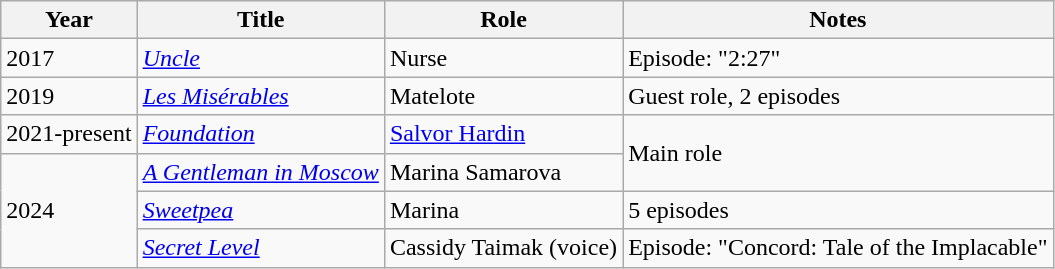<table class="wikitable">
<tr>
<th>Year</th>
<th>Title</th>
<th>Role</th>
<th>Notes</th>
</tr>
<tr>
<td>2017</td>
<td><a href='#'><em>Uncle</em></a></td>
<td>Nurse</td>
<td>Episode: "2:27"</td>
</tr>
<tr>
<td>2019</td>
<td><a href='#'><em>Les Misérables</em></a></td>
<td>Matelote</td>
<td>Guest role, 2 episodes</td>
</tr>
<tr>
<td>2021-present</td>
<td><a href='#'><em>Foundation</em></a></td>
<td><a href='#'>Salvor Hardin</a></td>
<td rowspan="2">Main role</td>
</tr>
<tr>
<td rowspan="3">2024</td>
<td><a href='#'><em>A Gentleman in Moscow</em></a></td>
<td>Marina Samarova</td>
</tr>
<tr>
<td><a href='#'><em>Sweetpea</em></a></td>
<td>Marina</td>
<td>5 episodes</td>
</tr>
<tr>
<td><a href='#'><em>Secret Level</em></a></td>
<td>Cassidy Taimak (voice)</td>
<td>Episode: "Concord: Tale of the Implacable"</td>
</tr>
</table>
